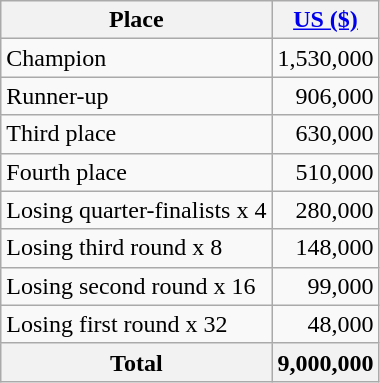<table class="wikitable">
<tr>
<th>Place</th>
<th><a href='#'>US ($)</a></th>
</tr>
<tr>
<td>Champion</td>
<td align=right>1,530,000</td>
</tr>
<tr>
<td>Runner-up</td>
<td align=right>906,000</td>
</tr>
<tr>
<td>Third place</td>
<td align=right>630,000</td>
</tr>
<tr>
<td>Fourth place</td>
<td align=right>510,000</td>
</tr>
<tr>
<td>Losing quarter-finalists x 4</td>
<td align=right>280,000</td>
</tr>
<tr>
<td>Losing third round x 8</td>
<td align=right>148,000</td>
</tr>
<tr>
<td>Losing second round x 16</td>
<td align=right>99,000</td>
</tr>
<tr>
<td>Losing first round x 32</td>
<td align=right>48,000</td>
</tr>
<tr>
<th>Total</th>
<th>9,000,000</th>
</tr>
</table>
